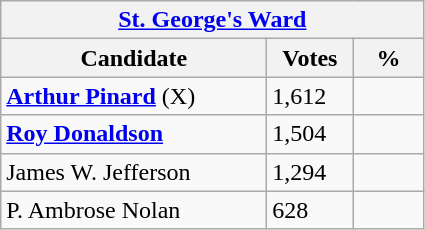<table class="wikitable">
<tr>
<th colspan="3"><a href='#'>St. George's Ward</a></th>
</tr>
<tr>
<th style="width: 170px">Candidate</th>
<th style="width: 50px">Votes</th>
<th style="width: 40px">%</th>
</tr>
<tr>
<td><strong><a href='#'>Arthur Pinard</a></strong> (X)</td>
<td>1,612</td>
<td></td>
</tr>
<tr>
<td><strong><a href='#'>Roy Donaldson</a></strong></td>
<td>1,504</td>
<td></td>
</tr>
<tr>
<td>James W. Jefferson</td>
<td>1,294</td>
<td></td>
</tr>
<tr>
<td>P. Ambrose Nolan</td>
<td>628</td>
<td></td>
</tr>
</table>
